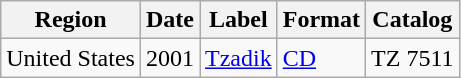<table class="wikitable">
<tr>
<th>Region</th>
<th>Date</th>
<th>Label</th>
<th>Format</th>
<th>Catalog</th>
</tr>
<tr>
<td>United States</td>
<td>2001</td>
<td><a href='#'>Tzadik</a></td>
<td><a href='#'>CD</a></td>
<td>TZ 7511</td>
</tr>
</table>
